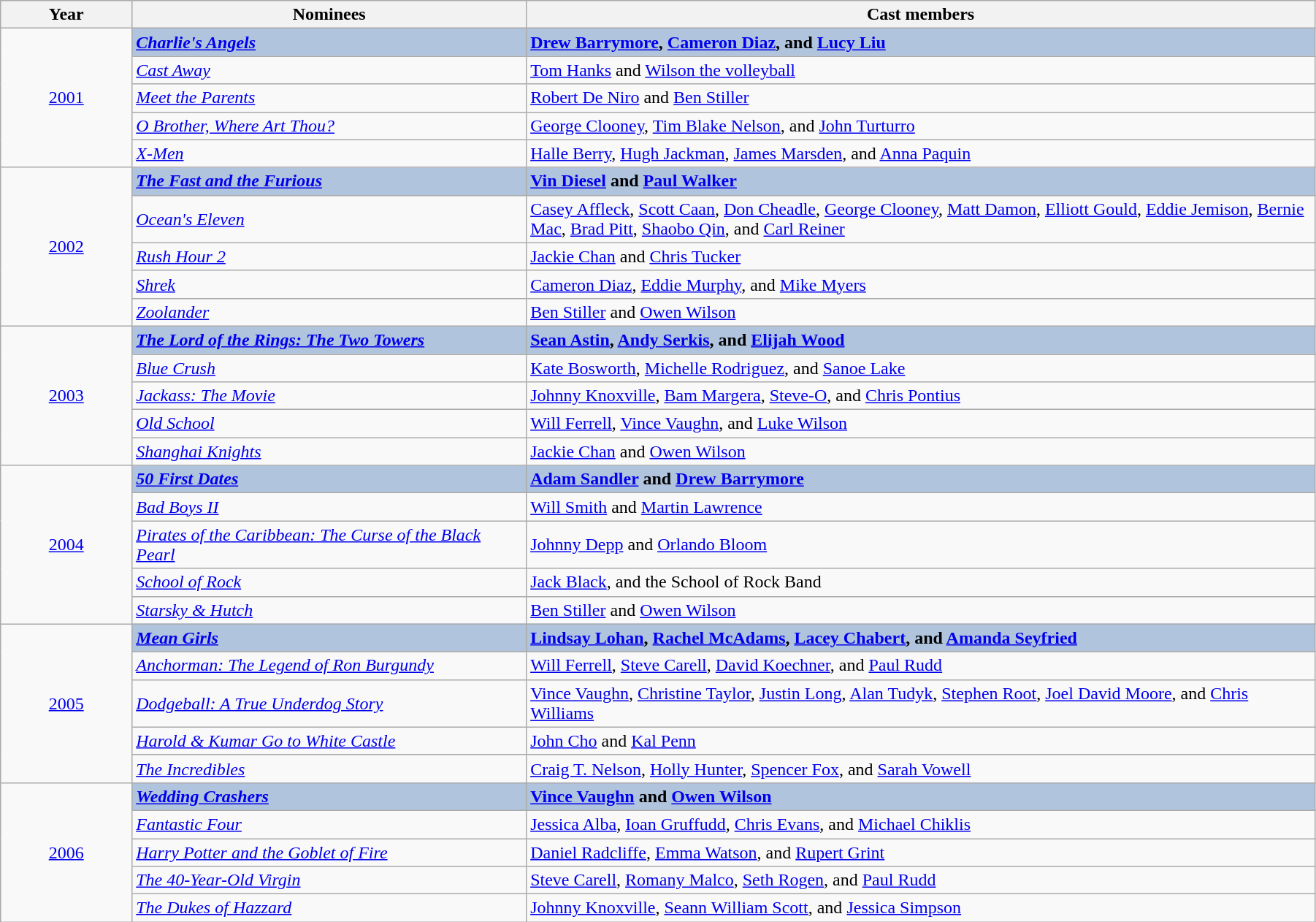<table class="wikitable" width="95%" cellpadding="5">
<tr>
<th width="10%">Year</th>
<th width="30%">Nominees</th>
<th width="60%">Cast members</th>
</tr>
<tr>
<td rowspan="5" align="center"><a href='#'>2001</a></td>
<td style="background:#B0C4DE;"><strong><em><a href='#'>Charlie's Angels</a></em></strong></td>
<td style="background:#B0C4DE;"><strong><a href='#'>Drew Barrymore</a>, <a href='#'>Cameron Diaz</a>, and <a href='#'>Lucy Liu</a></strong></td>
</tr>
<tr>
<td><em><a href='#'>Cast Away</a></em></td>
<td><a href='#'>Tom Hanks</a> and <a href='#'>Wilson the volleyball</a></td>
</tr>
<tr>
<td><em><a href='#'>Meet the Parents</a></em></td>
<td><a href='#'>Robert De Niro</a> and <a href='#'>Ben Stiller</a></td>
</tr>
<tr>
<td><em><a href='#'>O Brother, Where Art Thou?</a></em></td>
<td><a href='#'>George Clooney</a>, <a href='#'>Tim Blake Nelson</a>, and <a href='#'>John Turturro</a></td>
</tr>
<tr>
<td><em><a href='#'>X-Men</a></em></td>
<td><a href='#'>Halle Berry</a>, <a href='#'>Hugh Jackman</a>, <a href='#'>James Marsden</a>, and <a href='#'>Anna Paquin</a></td>
</tr>
<tr>
<td rowspan="5" align="center"><a href='#'>2002</a></td>
<td style="background:#B0C4DE;"><strong><em><a href='#'>The Fast and the Furious</a></em></strong></td>
<td style="background:#B0C4DE;"><strong><a href='#'>Vin Diesel</a> and <a href='#'>Paul Walker</a></strong></td>
</tr>
<tr>
<td><em><a href='#'>Ocean's Eleven</a></em></td>
<td><a href='#'>Casey Affleck</a>, <a href='#'>Scott Caan</a>, <a href='#'>Don Cheadle</a>, <a href='#'>George Clooney</a>, <a href='#'>Matt Damon</a>, <a href='#'>Elliott Gould</a>, <a href='#'>Eddie Jemison</a>, <a href='#'>Bernie Mac</a>, <a href='#'>Brad Pitt</a>, <a href='#'>Shaobo Qin</a>, and <a href='#'>Carl Reiner</a></td>
</tr>
<tr>
<td><em><a href='#'>Rush Hour 2</a></em></td>
<td><a href='#'>Jackie Chan</a> and <a href='#'>Chris Tucker</a></td>
</tr>
<tr>
<td><em><a href='#'>Shrek</a></em></td>
<td><a href='#'>Cameron Diaz</a>, <a href='#'>Eddie Murphy</a>, and <a href='#'>Mike Myers</a></td>
</tr>
<tr>
<td><em><a href='#'>Zoolander</a></em></td>
<td><a href='#'>Ben Stiller</a> and <a href='#'>Owen Wilson</a></td>
</tr>
<tr>
<td rowspan="5" align="center"><a href='#'>2003</a></td>
<td style="background:#B0C4DE;"><strong><em><a href='#'>The Lord of the Rings: The Two Towers</a></em></strong></td>
<td style="background:#B0C4DE;"><strong><a href='#'>Sean Astin</a>, <a href='#'>Andy Serkis</a>, and <a href='#'>Elijah Wood</a></strong></td>
</tr>
<tr>
<td><em><a href='#'>Blue Crush</a></em></td>
<td><a href='#'>Kate Bosworth</a>, <a href='#'>Michelle Rodriguez</a>, and <a href='#'>Sanoe Lake</a></td>
</tr>
<tr>
<td><em><a href='#'>Jackass: The Movie</a></em></td>
<td><a href='#'>Johnny Knoxville</a>, <a href='#'>Bam Margera</a>, <a href='#'>Steve-O</a>, and <a href='#'>Chris Pontius</a></td>
</tr>
<tr>
<td><em><a href='#'>Old School</a></em></td>
<td><a href='#'>Will Ferrell</a>, <a href='#'>Vince Vaughn</a>, and <a href='#'>Luke Wilson</a></td>
</tr>
<tr>
<td><em><a href='#'>Shanghai Knights</a></em></td>
<td><a href='#'>Jackie Chan</a> and <a href='#'>Owen Wilson</a></td>
</tr>
<tr>
<td rowspan="5" align="center"><a href='#'>2004</a></td>
<td style="background:#B0C4DE;"><strong><em><a href='#'>50 First Dates</a></em></strong></td>
<td style="background:#B0C4DE;"><strong><a href='#'>Adam Sandler</a> and <a href='#'>Drew Barrymore</a></strong></td>
</tr>
<tr>
<td><em><a href='#'>Bad Boys II</a></em></td>
<td><a href='#'>Will Smith</a> and <a href='#'>Martin Lawrence</a></td>
</tr>
<tr>
<td><em><a href='#'>Pirates of the Caribbean: The Curse of the Black Pearl</a></em></td>
<td><a href='#'>Johnny Depp</a> and <a href='#'>Orlando Bloom</a></td>
</tr>
<tr>
<td><em><a href='#'>School of Rock</a></em></td>
<td><a href='#'>Jack Black</a>, and the School of Rock Band</td>
</tr>
<tr>
<td><em><a href='#'>Starsky & Hutch</a></em></td>
<td><a href='#'>Ben Stiller</a> and <a href='#'>Owen Wilson</a></td>
</tr>
<tr>
<td rowspan="5" align="center"><a href='#'>2005</a></td>
<td style="background:#B0C4DE;"><strong><em><a href='#'>Mean Girls</a></em></strong></td>
<td style="background:#B0C4DE;"><strong><a href='#'>Lindsay Lohan</a>, <a href='#'>Rachel McAdams</a>, <a href='#'>Lacey Chabert</a>, and <a href='#'>Amanda Seyfried</a></strong></td>
</tr>
<tr>
<td><em><a href='#'>Anchorman: The Legend of Ron Burgundy</a></em></td>
<td><a href='#'>Will Ferrell</a>, <a href='#'>Steve Carell</a>, <a href='#'>David Koechner</a>, and <a href='#'>Paul Rudd</a></td>
</tr>
<tr>
<td><em><a href='#'>Dodgeball: A True Underdog Story</a></em></td>
<td><a href='#'>Vince Vaughn</a>, <a href='#'>Christine Taylor</a>, <a href='#'>Justin Long</a>, <a href='#'>Alan Tudyk</a>, <a href='#'>Stephen Root</a>, <a href='#'>Joel David Moore</a>, and <a href='#'>Chris Williams</a></td>
</tr>
<tr>
<td><em><a href='#'>Harold & Kumar Go to White Castle</a></em></td>
<td><a href='#'>John Cho</a> and <a href='#'>Kal Penn</a></td>
</tr>
<tr>
<td><em><a href='#'>The Incredibles</a></em></td>
<td><a href='#'>Craig T. Nelson</a>, <a href='#'>Holly Hunter</a>, <a href='#'>Spencer Fox</a>, and <a href='#'>Sarah Vowell</a></td>
</tr>
<tr>
<td rowspan="5" align="center"><a href='#'>2006</a></td>
<td style="background:#B0C4DE;"><strong><em><a href='#'>Wedding Crashers</a></em></strong></td>
<td style="background:#B0C4DE;"><strong><a href='#'>Vince Vaughn</a> and <a href='#'>Owen Wilson</a></strong></td>
</tr>
<tr>
<td><em><a href='#'>Fantastic Four</a></em></td>
<td><a href='#'>Jessica Alba</a>, <a href='#'>Ioan Gruffudd</a>, <a href='#'>Chris Evans</a>, and <a href='#'>Michael Chiklis</a></td>
</tr>
<tr>
<td><em><a href='#'>Harry Potter and the Goblet of Fire</a></em></td>
<td><a href='#'>Daniel Radcliffe</a>, <a href='#'>Emma Watson</a>, and <a href='#'>Rupert Grint</a></td>
</tr>
<tr>
<td><em><a href='#'>The 40-Year-Old Virgin</a></em></td>
<td><a href='#'>Steve Carell</a>, <a href='#'>Romany Malco</a>, <a href='#'>Seth Rogen</a>, and <a href='#'>Paul Rudd</a></td>
</tr>
<tr>
<td><em><a href='#'>The Dukes of Hazzard</a></em></td>
<td><a href='#'>Johnny Knoxville</a>, <a href='#'>Seann William Scott</a>, and <a href='#'>Jessica Simpson</a></td>
</tr>
</table>
